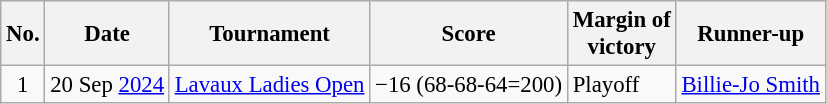<table class=wikitable style="font-size:95%">
<tr>
<th>No.</th>
<th>Date</th>
<th>Tournament</th>
<th>Score</th>
<th>Margin of<br>victory</th>
<th>Runner-up</th>
</tr>
<tr>
<td align=center>1</td>
<td align=center>20 Sep <a href='#'>2024</a></td>
<td> <a href='#'>Lavaux Ladies Open</a></td>
<td>−16 (68-68-64=200)</td>
<td>Playoff</td>
<td> <a href='#'>Billie-Jo Smith</a></td>
</tr>
</table>
